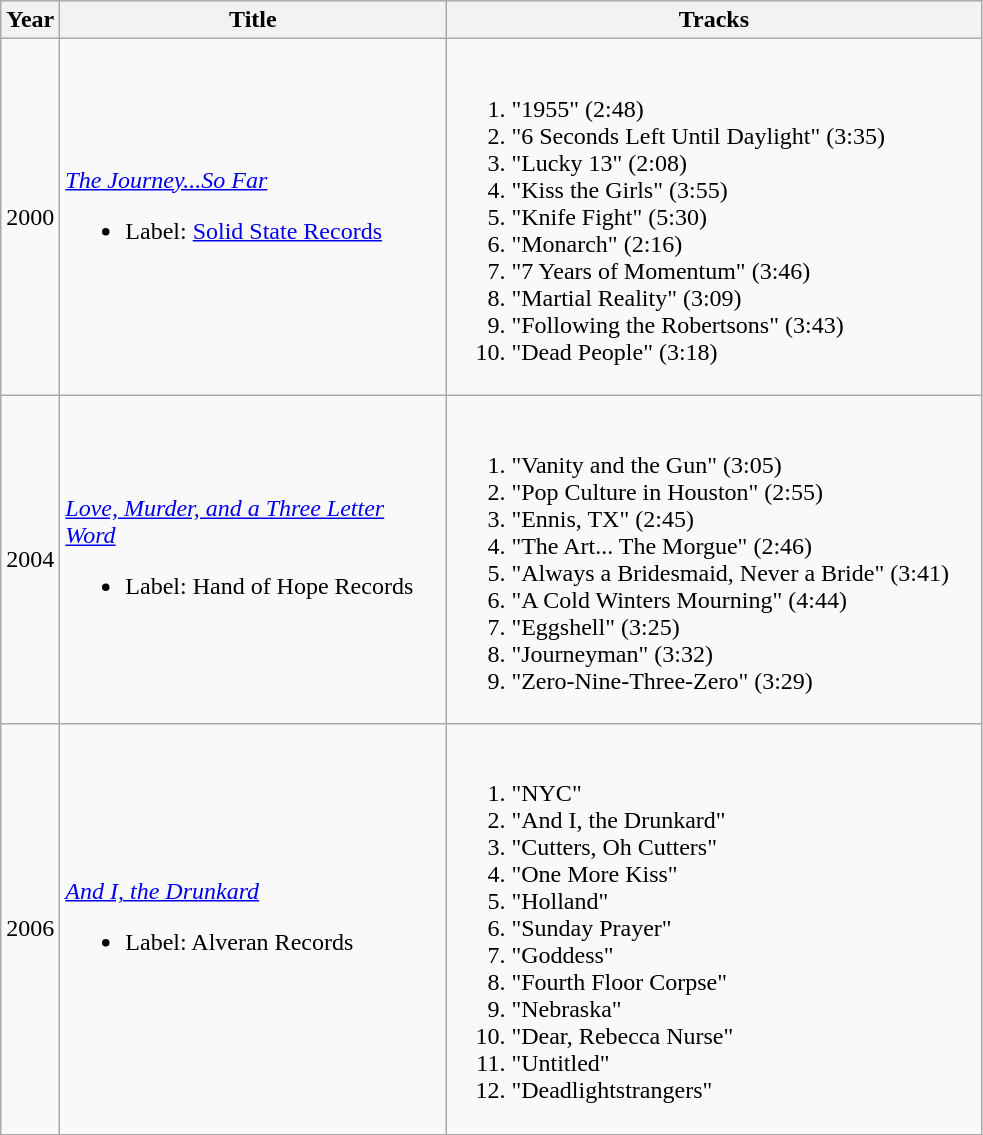<table class="wikitable">
<tr>
<th>Year</th>
<th width="250">Title</th>
<th width="350">Tracks</th>
</tr>
<tr>
<td>2000</td>
<td><em><a href='#'>The Journey...So Far</a></em><br><ul><li>Label: <a href='#'>Solid State Records</a></li></ul></td>
<td><br><ol><li>"1955" (2:48)</li><li>"6 Seconds Left Until Daylight" (3:35)</li><li>"Lucky 13" (2:08)</li><li>"Kiss the Girls" (3:55)</li><li>"Knife Fight" (5:30)</li><li>"Monarch" (2:16)</li><li>"7 Years of Momentum" (3:46)</li><li>"Martial Reality" (3:09)</li><li>"Following the Robertsons" (3:43)</li><li>"Dead People" (3:18)</li></ol></td>
</tr>
<tr>
<td>2004</td>
<td><em><a href='#'>Love, Murder, and a Three Letter Word</a></em><br><ul><li>Label: Hand of Hope Records</li></ul></td>
<td><br><ol><li>"Vanity and the Gun" (3:05)</li><li>"Pop Culture in Houston" (2:55)</li><li>"Ennis, TX" (2:45)</li><li>"The Art... The Morgue" (2:46)</li><li>"Always a Bridesmaid, Never a Bride" (3:41)</li><li>"A Cold Winters Mourning" (4:44)</li><li>"Eggshell" (3:25)</li><li>"Journeyman" (3:32)</li><li>"Zero-Nine-Three-Zero" (3:29)</li></ol></td>
</tr>
<tr>
<td>2006</td>
<td><em><a href='#'>And I, the Drunkard</a></em><br><ul><li>Label: Alveran Records</li></ul></td>
<td><br><ol><li>"NYC"</li><li>"And I, the Drunkard"</li><li>"Cutters, Oh Cutters"</li><li>"One More Kiss"</li><li>"Holland"</li><li>"Sunday Prayer"</li><li>"Goddess"</li><li>"Fourth Floor Corpse"</li><li>"Nebraska"</li><li>"Dear, Rebecca Nurse"</li><li>"Untitled"</li><li>"Deadlightstrangers"</li></ol></td>
</tr>
</table>
